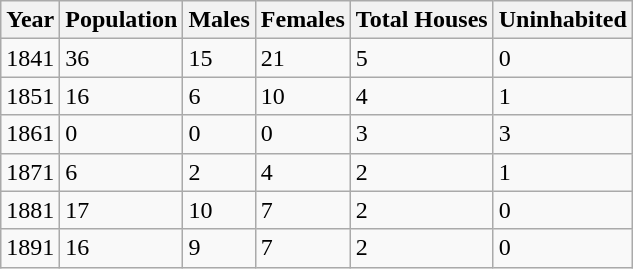<table class="wikitable">
<tr>
<th>Year</th>
<th>Population</th>
<th>Males</th>
<th>Females</th>
<th>Total Houses</th>
<th>Uninhabited</th>
</tr>
<tr>
<td>1841</td>
<td>36</td>
<td>15</td>
<td>21</td>
<td>5</td>
<td>0</td>
</tr>
<tr>
<td>1851</td>
<td>16</td>
<td>6</td>
<td>10</td>
<td>4</td>
<td>1</td>
</tr>
<tr>
<td>1861</td>
<td>0</td>
<td>0</td>
<td>0</td>
<td>3</td>
<td>3</td>
</tr>
<tr>
<td>1871</td>
<td>6</td>
<td>2</td>
<td>4</td>
<td>2</td>
<td>1</td>
</tr>
<tr>
<td>1881</td>
<td>17</td>
<td>10</td>
<td>7</td>
<td>2</td>
<td>0</td>
</tr>
<tr>
<td>1891</td>
<td>16</td>
<td>9</td>
<td>7</td>
<td>2</td>
<td>0</td>
</tr>
</table>
